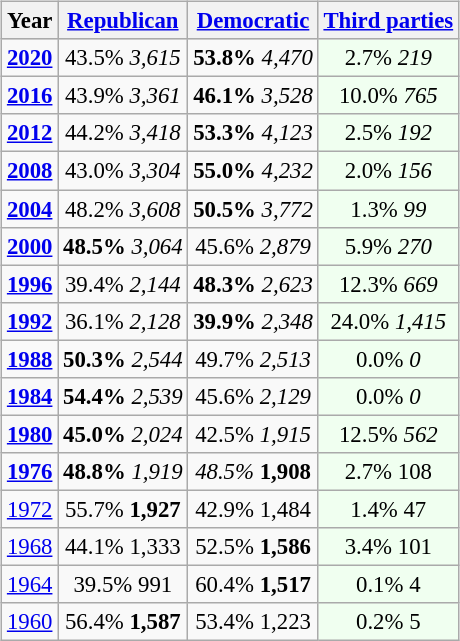<table class="wikitable" style="float:right; font-size:95%;">
<tr bgcolor=lightgrey>
<th>Year</th>
<th><a href='#'>Republican</a></th>
<th><a href='#'>Democratic</a></th>
<th><a href='#'>Third parties</a></th>
</tr>
<tr>
<td style="text-align:center;" ><strong><a href='#'>2020</a></strong></td>
<td style="text-align:center;" >43.5% <em>3,615</em></td>
<td style="text-align:center;" ><strong>53.8%</strong> <em>4,470</em></td>
<td style="text-align:center; background:honeyDew;">2.7% <em>219</em></td>
</tr>
<tr>
<td style="text-align:center;" ><strong><a href='#'>2016</a></strong></td>
<td style="text-align:center;" >43.9% <em>3,361</em></td>
<td style="text-align:center;" ><strong>46.1%</strong> <em>3,528</em></td>
<td style="text-align:center; background:honeyDew;">10.0% <em>765</em></td>
</tr>
<tr>
<td style="text-align:center;" ><strong><a href='#'>2012</a></strong></td>
<td style="text-align:center;" >44.2% <em>3,418</em></td>
<td style="text-align:center;" ><strong>53.3%</strong> <em>4,123</em></td>
<td style="text-align:center; background:honeyDew;">2.5% <em>192</em></td>
</tr>
<tr>
<td style="text-align:center;" ><strong><a href='#'>2008</a></strong></td>
<td style="text-align:center;" >43.0% <em>3,304</em></td>
<td style="text-align:center;" ><strong>55.0%</strong> <em>4,232</em></td>
<td style="text-align:center; background:honeyDew;">2.0% <em>156</em></td>
</tr>
<tr>
<td style="text-align:center;" ><strong><a href='#'>2004</a></strong></td>
<td style="text-align:center;" >48.2% <em>3,608</em></td>
<td style="text-align:center;" ><strong>50.5%</strong> <em>3,772</em></td>
<td style="text-align:center; background:honeyDew;">1.3% <em>99</em></td>
</tr>
<tr>
<td style="text-align:center;" ><strong><a href='#'>2000</a></strong></td>
<td style="text-align:center;" ><strong>48.5%</strong> <em>3,064</em></td>
<td style="text-align:center;" >45.6% <em>2,879</em></td>
<td style="text-align:center; background:honeyDew;">5.9% <em>270</em></td>
</tr>
<tr>
<td style="text-align:center;" ><strong><a href='#'>1996</a></strong></td>
<td style="text-align:center;" >39.4% <em>2,144</em></td>
<td style="text-align:center;" ><strong>48.3%</strong> <em>2,623</em></td>
<td style="text-align:center; background:honeyDew;">12.3% <em>669</em></td>
</tr>
<tr>
<td style="text-align:center;" ><strong><a href='#'>1992</a></strong></td>
<td style="text-align:center;" >36.1% <em>2,128</em></td>
<td style="text-align:center;" ><strong>39.9%</strong> <em>2,348</em></td>
<td style="text-align:center; background:honeyDew;">24.0% <em>1,415</em></td>
</tr>
<tr>
<td style="text-align:center;" ><strong><a href='#'>1988</a></strong></td>
<td style="text-align:center;" ><strong>50.3%</strong> <em>2,544</em></td>
<td style="text-align:center;" >49.7% <em>2,513</em></td>
<td style="text-align:center; background:honeyDew;">0.0% <em>0</em></td>
</tr>
<tr>
<td style="text-align:center;" ><strong><a href='#'>1984</a></strong></td>
<td style="text-align:center;" ><strong>54.4%</strong> <em>2,539</em></td>
<td style="text-align:center;" >45.6% <em>2,129</em></td>
<td style="text-align:center; background:honeyDew;">0.0% <em>0</em></td>
</tr>
<tr>
<td style="text-align:center;" ><strong><a href='#'>1980</a></strong></td>
<td style="text-align:center;" ><strong>45.0%</strong> <em>2,024</em></td>
<td style="text-align:center;" >42.5% <em>1,915</em></td>
<td style="text-align:center; background:honeyDew;">12.5% <em>562</em></td>
</tr>
<tr>
<td style="text-align:center;" ><strong><a href='#'>1976</a></strong></td>
<td style="text-align:center;" ><strong>48.8%</strong> <em>1,919</em></td>
<td style="text-align:center;" ><em>48.5%<strong> </em>1,908<em></td>
<td style="text-align:center; background:honeyDew;">2.7% </em>108<em></td>
</tr>
<tr>
<td style="text-align:center;" ></strong><a href='#'>1972</a><strong></td>
<td style="text-align:center;" ></strong>55.7%<strong> </em>1,927<em></td>
<td style="text-align:center;" >42.9% </em>1,484<em></td>
<td style="text-align:center; background:honeyDew;">1.4% </em>47<em></td>
</tr>
<tr>
<td style="text-align:center;" ></strong><a href='#'>1968</a><strong></td>
<td style="text-align:center;" >44.1% </em>1,333<em></td>
<td style="text-align:center;" ></strong>52.5%<strong> </em>1,586<em></td>
<td style="text-align:center; background:honeyDew;">3.4% </em>101<em></td>
</tr>
<tr>
<td style="text-align:center;" ></strong><a href='#'>1964</a><strong></td>
<td style="text-align:center;" >39.5% </em>991<em></td>
<td style="text-align:center;" ></strong>60.4%<strong> </em>1,517<em></td>
<td style="text-align:center; background:honeyDew;">0.1% </em>4<em></td>
</tr>
<tr>
<td style="text-align:center;" ></strong><a href='#'>1960</a><strong></td>
<td style="text-align:center;" ></strong>56.4%<strong> </em>1,587<em></td>
<td style="text-align:center;" >53.4% </em>1,223<em></td>
<td style="text-align:center; background:honeyDew;">0.2% </em>5<em></td>
</tr>
</table>
